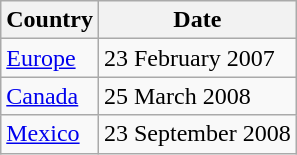<table class="wikitable">
<tr>
<th>Country</th>
<th>Date</th>
</tr>
<tr>
<td><a href='#'>Europe</a></td>
<td>23 February 2007</td>
</tr>
<tr>
<td><a href='#'>Canada</a></td>
<td>25 March 2008</td>
</tr>
<tr>
<td><a href='#'>Mexico</a></td>
<td>23 September 2008</td>
</tr>
</table>
